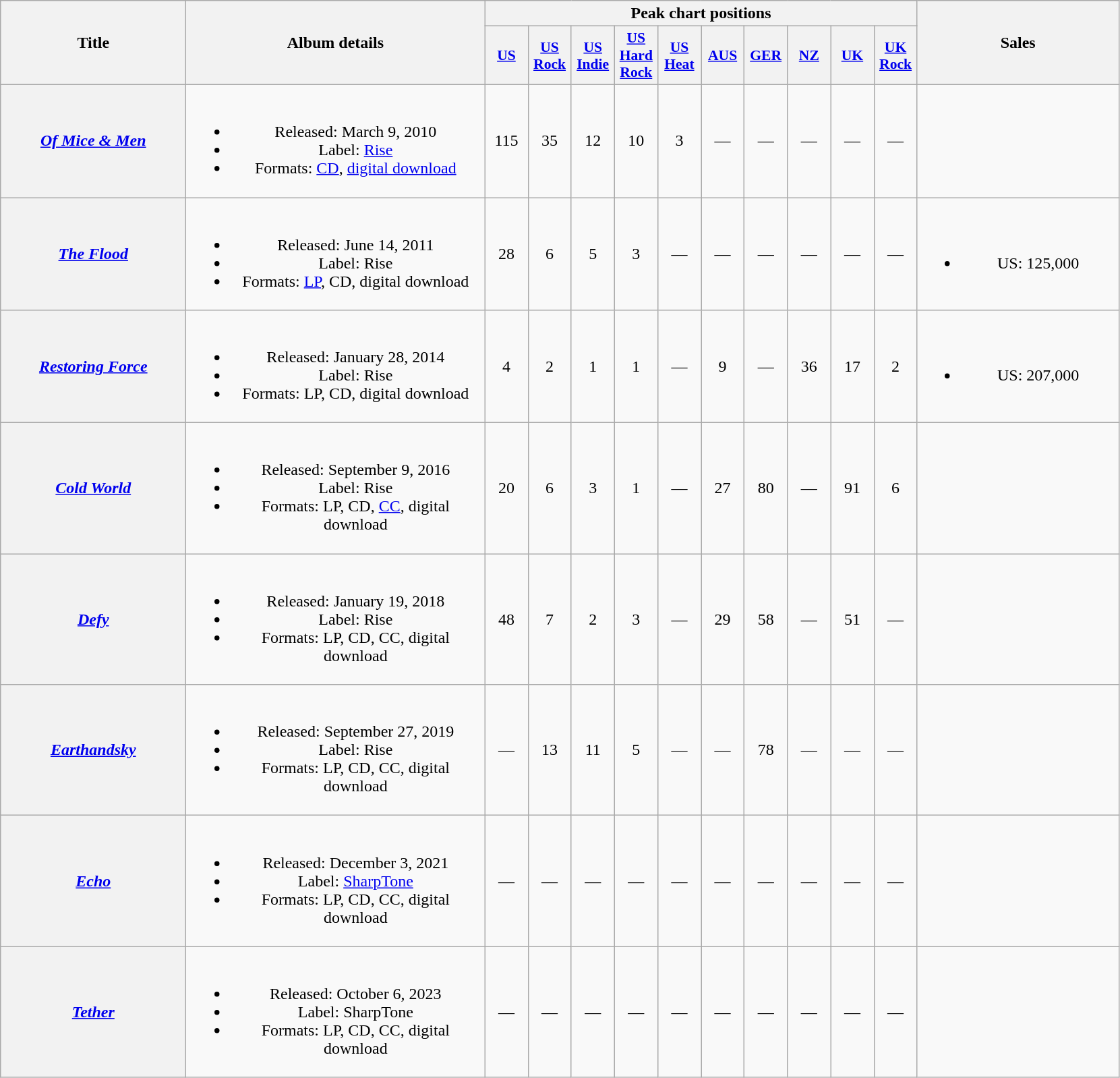<table class="wikitable plainrowheaders" style="text-align:center;" border="1">
<tr>
<th scope="col" rowspan="2" style="width:11em;">Title</th>
<th scope="col" rowspan="2" style="width:18em;">Album details</th>
<th scope="col" colspan="10">Peak chart positions</th>
<th scope="col" rowspan="2" style="width:12em;">Sales</th>
</tr>
<tr>
<th scope="col" style="width:2.5em; font-size:90%;"><a href='#'>US</a><br></th>
<th scope="col" style="width:2.5em; font-size:90%;"><a href='#'>US<br>Rock</a><br></th>
<th scope="col" style="width:2.5em; font-size:90%;"><a href='#'>US<br>Indie</a><br></th>
<th scope="col" style="width:2.5em; font-size:90%;"><a href='#'>US<br>Hard Rock</a><br></th>
<th scope="col" style="width:2.5em; font-size:90%;"><a href='#'>US<br>Heat</a><br></th>
<th scope="col" style="width:2.5em; font-size:90%;"><a href='#'>AUS</a><br></th>
<th scope="col" style="width:2.5em; font-size:90%;"><a href='#'>GER</a><br></th>
<th scope="col" style="width:2.5em; font-size:90%;"><a href='#'>NZ</a><br></th>
<th scope="col" style="width:2.5em; font-size:90%;"><a href='#'>UK</a></th>
<th scope="col" style="width:2.5em; font-size:90%;"><a href='#'>UK<br>Rock</a></th>
</tr>
<tr>
<th scope="row"><em><a href='#'>Of Mice & Men</a></em></th>
<td><br><ul><li>Released: March 9, 2010</li><li>Label: <a href='#'>Rise</a></li><li>Formats: <a href='#'>CD</a>, <a href='#'>digital download</a></li></ul></td>
<td>115</td>
<td>35</td>
<td>12</td>
<td>10</td>
<td>3</td>
<td>—</td>
<td>—</td>
<td>—</td>
<td>—</td>
<td>—</td>
<td></td>
</tr>
<tr>
<th scope="row"><em><a href='#'>The Flood</a></em></th>
<td><br><ul><li>Released: June 14, 2011</li><li>Label: Rise</li><li>Formats: <a href='#'>LP</a>, CD, digital download</li></ul></td>
<td>28</td>
<td>6</td>
<td>5</td>
<td>3</td>
<td>—</td>
<td>—</td>
<td>—</td>
<td>—</td>
<td>—</td>
<td>—</td>
<td><br><ul><li>US: 125,000</li></ul></td>
</tr>
<tr>
<th scope="row"><em><a href='#'>Restoring Force</a></em></th>
<td><br><ul><li>Released: January 28, 2014</li><li>Label: Rise</li><li>Formats: LP, CD, digital download</li></ul></td>
<td>4</td>
<td>2</td>
<td>1</td>
<td>1</td>
<td>—</td>
<td>9</td>
<td>—</td>
<td>36</td>
<td>17</td>
<td>2<br></td>
<td><br><ul><li>US: 207,000</li></ul></td>
</tr>
<tr>
<th scope="row"><em><a href='#'>Cold World</a></em></th>
<td><br><ul><li>Released: September 9, 2016</li><li>Label: Rise</li><li>Formats: LP, CD, <a href='#'>CC</a>, digital download</li></ul></td>
<td>20</td>
<td>6</td>
<td>3</td>
<td>1</td>
<td>—</td>
<td>27</td>
<td>80</td>
<td>—</td>
<td>91</td>
<td>6<br></td>
<td></td>
</tr>
<tr>
<th scope="row"><em><a href='#'>Defy</a></em></th>
<td><br><ul><li>Released: January 19, 2018</li><li>Label: Rise</li><li>Formats: LP, CD, CC, digital download</li></ul></td>
<td>48</td>
<td>7</td>
<td>2</td>
<td>3</td>
<td>—</td>
<td>29<br></td>
<td>58</td>
<td>—</td>
<td>51</td>
<td>—</td>
<td></td>
</tr>
<tr>
<th scope="row"><em><a href='#'>Earthandsky</a></em></th>
<td><br><ul><li>Released: September 27, 2019</li><li>Label: Rise</li><li>Formats: LP, CD, CC, digital download</li></ul></td>
<td>—</td>
<td>13</td>
<td>11</td>
<td>5</td>
<td>—</td>
<td>—</td>
<td>78</td>
<td>—</td>
<td>—</td>
<td>—</td>
<td></td>
</tr>
<tr>
<th scope="row"><em><a href='#'>Echo</a></em></th>
<td><br><ul><li>Released: December 3, 2021</li><li>Label: <a href='#'>SharpTone</a></li><li>Formats: LP, CD, CC, digital download</li></ul></td>
<td>—</td>
<td>—</td>
<td>—</td>
<td>—</td>
<td>—</td>
<td>—</td>
<td>—</td>
<td>—</td>
<td>—</td>
<td>—</td>
<td></td>
</tr>
<tr>
<th scope="row"><em><a href='#'>Tether</a></em></th>
<td><br><ul><li>Released: October 6, 2023</li><li>Label: SharpTone</li><li>Formats: LP, CD, CC, digital download</li></ul></td>
<td>—</td>
<td>—</td>
<td>—</td>
<td>—</td>
<td>—</td>
<td>—</td>
<td>—</td>
<td>—</td>
<td>—</td>
<td>—</td>
<td></td>
</tr>
</table>
